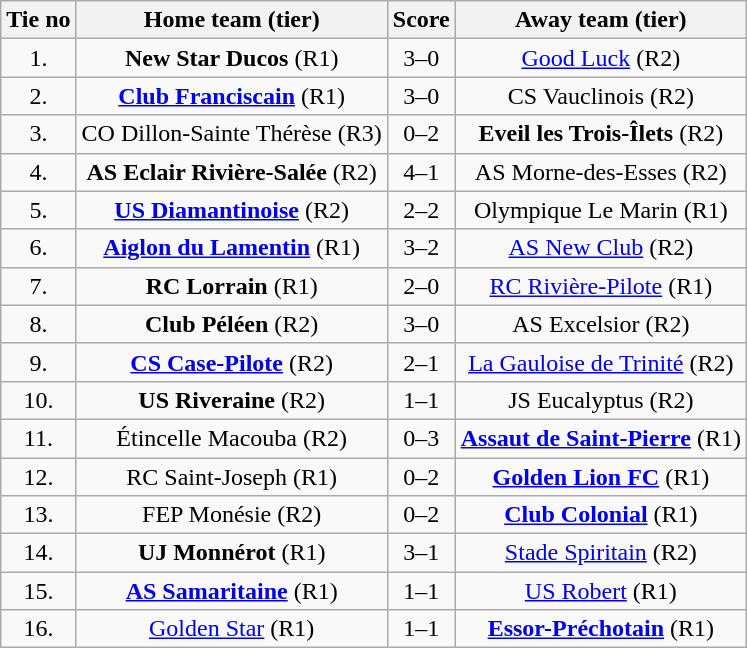<table class="wikitable" style="text-align: center">
<tr>
<th>Tie no</th>
<th>Home team (tier)</th>
<th>Score</th>
<th>Away team (tier)</th>
</tr>
<tr>
<td>1.</td>
<td> <strong>New Star Ducos</strong> (R1)</td>
<td>3–0</td>
<td><a href='#'>Good Luck</a> (R2) </td>
</tr>
<tr>
<td>2.</td>
<td> <strong><a href='#'>Club Franciscain</a></strong> (R1)</td>
<td>3–0</td>
<td>CS Vauclinois (R2) </td>
</tr>
<tr>
<td>3.</td>
<td> CO Dillon-Sainte Thérèse (R3)</td>
<td>0–2</td>
<td><strong>Eveil les Trois-Îlets</strong> (R2) </td>
</tr>
<tr>
<td>4.</td>
<td> <strong>AS Eclair Rivière-Salée</strong> (R2)</td>
<td>4–1</td>
<td>AS Morne-des-Esses (R2) </td>
</tr>
<tr>
<td>5.</td>
<td> <strong><a href='#'>US Diamantinoise</a></strong> (R2)</td>
<td>2–2 </td>
<td>Olympique Le Marin (R1) </td>
</tr>
<tr>
<td>6.</td>
<td> <strong><a href='#'>Aiglon du Lamentin</a></strong> (R1)</td>
<td>3–2</td>
<td><a href='#'>AS New Club</a> (R2) </td>
</tr>
<tr>
<td>7.</td>
<td> <strong>RC Lorrain</strong> (R1)</td>
<td>2–0</td>
<td><a href='#'>RC Rivière-Pilote</a> (R1) </td>
</tr>
<tr>
<td>8.</td>
<td> <strong>Club Péléen</strong> (R2)</td>
<td>3–0</td>
<td>AS Excelsior (R2) </td>
</tr>
<tr>
<td>9.</td>
<td> <strong><a href='#'>CS Case-Pilote</a></strong> (R2)</td>
<td>2–1</td>
<td><a href='#'>La Gauloise de Trinité</a> (R2) </td>
</tr>
<tr>
<td>10.</td>
<td> <strong>US Riveraine</strong> (R2)</td>
<td>1–1 </td>
<td>JS Eucalyptus (R2) </td>
</tr>
<tr>
<td>11.</td>
<td> Étincelle Macouba (R2)</td>
<td>0–3</td>
<td><strong><a href='#'>Assaut de Saint-Pierre</a></strong> (R1) </td>
</tr>
<tr>
<td>12.</td>
<td> RC Saint-Joseph (R1)</td>
<td>0–2</td>
<td><strong><a href='#'>Golden Lion FC</a></strong> (R1) </td>
</tr>
<tr>
<td>13.</td>
<td> FEP Monésie (R2)</td>
<td>0–2</td>
<td><strong><a href='#'>Club Colonial</a></strong> (R1) </td>
</tr>
<tr>
<td>14.</td>
<td> <strong>UJ Monnérot</strong> (R1)</td>
<td>3–1</td>
<td><a href='#'>Stade Spiritain</a> (R2) </td>
</tr>
<tr>
<td>15.</td>
<td> <strong><a href='#'>AS Samaritaine</a></strong> (R1)</td>
<td>1–1 </td>
<td><a href='#'>US Robert</a> (R1) </td>
</tr>
<tr>
<td>16.</td>
<td> <a href='#'>Golden Star</a> (R1)</td>
<td>1–1 </td>
<td><strong><a href='#'>Essor-Préchotain</a></strong> (R1) </td>
</tr>
</table>
